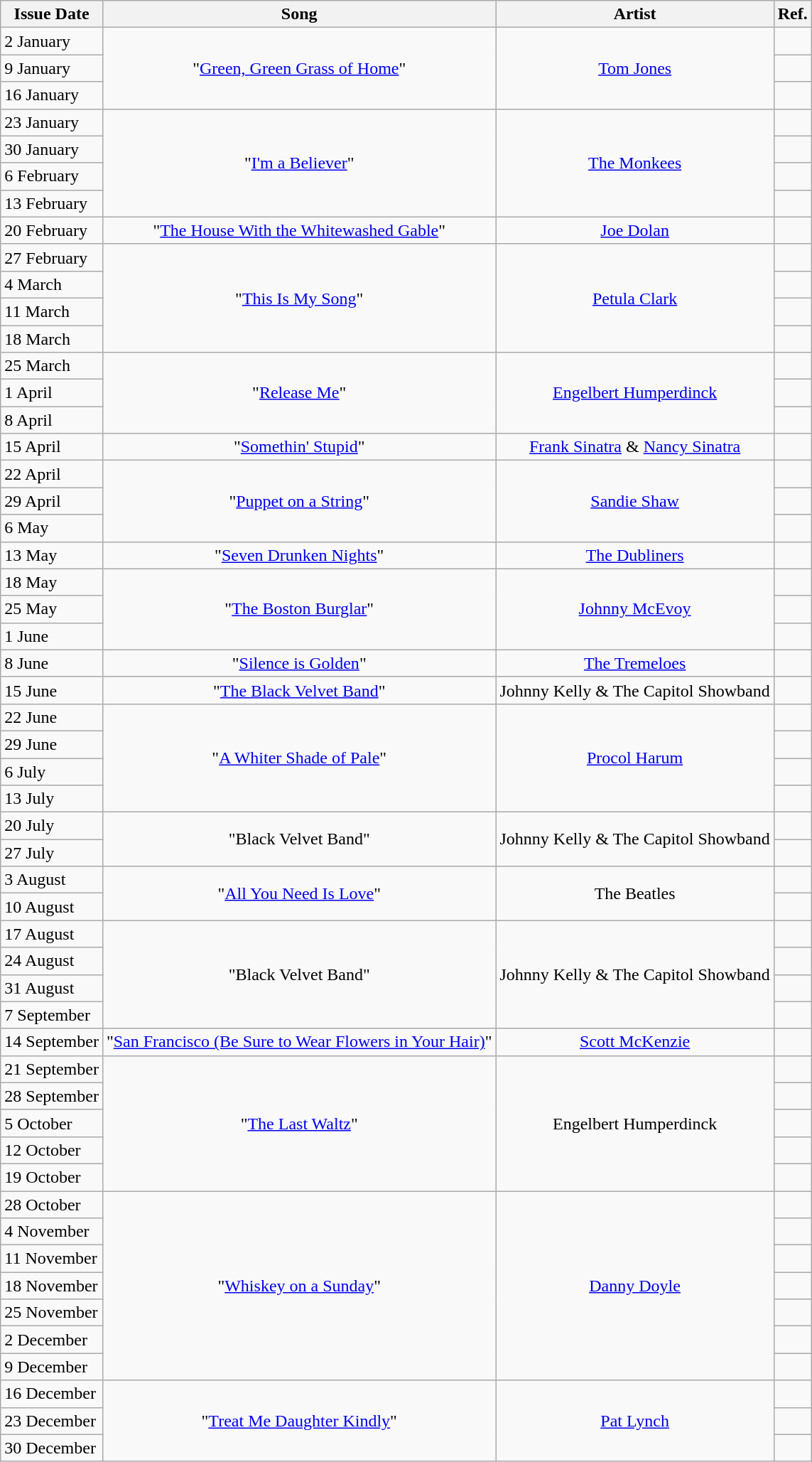<table class="wikitable">
<tr>
<th>Issue Date</th>
<th>Song</th>
<th>Artist</th>
<th>Ref.</th>
</tr>
<tr>
<td>2 January</td>
<td rowspan=3 align=center>"<a href='#'>Green, Green Grass of Home</a>"</td>
<td rowspan=3 align=center><a href='#'>Tom Jones</a></td>
<td></td>
</tr>
<tr>
<td>9 January</td>
<td></td>
</tr>
<tr>
<td>16 January</td>
<td></td>
</tr>
<tr>
<td>23 January</td>
<td rowspan=4 align=center>"<a href='#'>I'm a Believer</a>"</td>
<td rowspan=4 align=center><a href='#'>The Monkees</a></td>
<td></td>
</tr>
<tr>
<td>30 January</td>
<td></td>
</tr>
<tr>
<td>6 February</td>
<td></td>
</tr>
<tr>
<td>13 February</td>
<td></td>
</tr>
<tr>
<td>20 February</td>
<td align=center>"<a href='#'>The House With the Whitewashed Gable</a>"</td>
<td align=center><a href='#'>Joe Dolan</a></td>
<td></td>
</tr>
<tr>
<td>27 February</td>
<td rowspan=4 align=center>"<a href='#'>This Is My Song</a>"</td>
<td rowspan=4 align=center><a href='#'>Petula Clark</a></td>
<td></td>
</tr>
<tr>
<td>4 March</td>
<td></td>
</tr>
<tr>
<td>11 March</td>
<td></td>
</tr>
<tr>
<td>18 March</td>
<td></td>
</tr>
<tr>
<td>25 March</td>
<td rowspan=3 align=center>"<a href='#'>Release Me</a>"</td>
<td rowspan=3 align=center><a href='#'>Engelbert Humperdinck</a></td>
<td></td>
</tr>
<tr>
<td>1 April</td>
<td></td>
</tr>
<tr>
<td>8 April</td>
<td></td>
</tr>
<tr>
<td>15 April</td>
<td align=center>"<a href='#'>Somethin' Stupid</a>"</td>
<td align=center><a href='#'>Frank Sinatra</a> & <a href='#'>Nancy Sinatra</a></td>
<td></td>
</tr>
<tr>
<td>22 April</td>
<td rowspan=3 align=center>"<a href='#'>Puppet on a String</a>"</td>
<td rowspan=3 align=center><a href='#'>Sandie Shaw</a></td>
<td></td>
</tr>
<tr>
<td>29 April</td>
<td></td>
</tr>
<tr>
<td>6 May</td>
<td></td>
</tr>
<tr>
<td>13 May</td>
<td align=center>"<a href='#'>Seven Drunken Nights</a>"</td>
<td align=center><a href='#'>The Dubliners</a></td>
<td></td>
</tr>
<tr>
<td>18 May</td>
<td rowspan=3 align=center>"<a href='#'>The Boston Burglar</a>"</td>
<td rowspan=3 align=center><a href='#'>Johnny McEvoy</a></td>
<td></td>
</tr>
<tr>
<td>25 May</td>
<td></td>
</tr>
<tr>
<td>1 June</td>
<td></td>
</tr>
<tr>
<td>8 June</td>
<td align=center>"<a href='#'>Silence is Golden</a>"</td>
<td align=center><a href='#'>The Tremeloes</a></td>
<td></td>
</tr>
<tr>
<td>15 June</td>
<td align=center>"<a href='#'>The Black Velvet Band</a>"</td>
<td align=center>Johnny Kelly & The Capitol Showband</td>
<td></td>
</tr>
<tr>
<td>22 June</td>
<td rowspan=4 align=center>"<a href='#'>A Whiter Shade of Pale</a>"</td>
<td rowspan=4 align=center><a href='#'>Procol Harum</a></td>
<td></td>
</tr>
<tr>
<td>29 June</td>
<td></td>
</tr>
<tr>
<td>6 July</td>
<td></td>
</tr>
<tr>
<td>13 July</td>
<td></td>
</tr>
<tr>
<td>20 July</td>
<td rowspan=2 align=center>"Black Velvet Band"</td>
<td rowspan=2 align=center>Johnny Kelly & The Capitol Showband</td>
<td></td>
</tr>
<tr>
<td>27 July</td>
<td></td>
</tr>
<tr>
<td>3 August</td>
<td rowspan=2 align=center>"<a href='#'>All You Need Is Love</a>"</td>
<td rowspan=2 align=center>The Beatles</td>
<td></td>
</tr>
<tr>
<td>10 August</td>
<td></td>
</tr>
<tr>
<td>17 August</td>
<td rowspan=4 align=center>"Black Velvet Band"</td>
<td rowspan=4 align=center>Johnny Kelly & The Capitol Showband</td>
<td></td>
</tr>
<tr>
<td>24 August</td>
<td></td>
</tr>
<tr>
<td>31 August</td>
<td></td>
</tr>
<tr>
<td>7 September</td>
<td></td>
</tr>
<tr>
<td>14 September</td>
<td align=center>"<a href='#'>San Francisco (Be Sure to Wear Flowers in Your Hair)</a>"</td>
<td align=center><a href='#'>Scott McKenzie</a></td>
<td></td>
</tr>
<tr>
<td>21 September</td>
<td rowspan=5 align=center>"<a href='#'>The Last Waltz</a>"</td>
<td rowspan=5 align=center>Engelbert Humperdinck</td>
<td></td>
</tr>
<tr>
<td>28 September</td>
<td></td>
</tr>
<tr>
<td>5 October</td>
<td></td>
</tr>
<tr>
<td>12 October</td>
<td></td>
</tr>
<tr>
<td>19 October</td>
<td></td>
</tr>
<tr>
<td>28 October</td>
<td rowspan=7 align=center>"<a href='#'>Whiskey on a Sunday</a>"</td>
<td rowspan=7 align=center><a href='#'>Danny Doyle</a></td>
<td></td>
</tr>
<tr>
<td>4 November</td>
<td></td>
</tr>
<tr>
<td>11 November</td>
<td></td>
</tr>
<tr>
<td>18 November</td>
<td></td>
</tr>
<tr>
<td>25 November</td>
<td></td>
</tr>
<tr>
<td>2 December</td>
<td></td>
</tr>
<tr>
<td>9 December</td>
<td></td>
</tr>
<tr>
<td>16 December</td>
<td rowspan=3 align=center>"<a href='#'>Treat Me Daughter Kindly</a>"</td>
<td rowspan=3 align=center><a href='#'>Pat Lynch</a></td>
<td></td>
</tr>
<tr>
<td>23 December</td>
<td></td>
</tr>
<tr>
<td>30 December</td>
<td></td>
</tr>
</table>
